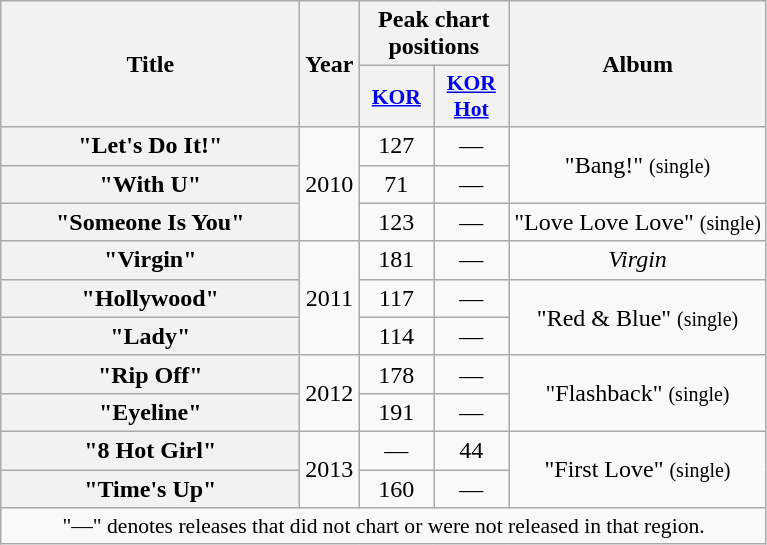<table class="wikitable plainrowheaders" style="text-align:center;" border="1">
<tr>
<th scope="col" rowspan="2" style="width:12em;">Title</th>
<th scope="col" rowspan="2">Year</th>
<th scope="col" colspan="2">Peak chart positions</th>
<th scope="col" rowspan="2">Album</th>
</tr>
<tr>
<th scope="col" style="width:3em;font-size:90%;"><a href='#'>KOR</a><br></th>
<th scope="col" style="width:3em;font-size:90%;"><a href='#'>KOR Hot</a><br></th>
</tr>
<tr>
<th scope="row">"Let's Do It!"</th>
<td rowspan="3">2010</td>
<td>127</td>
<td>—</td>
<td rowspan="2">"Bang!" <small>(single)</small></td>
</tr>
<tr>
<th scope="row">"With U"</th>
<td>71</td>
<td>—</td>
</tr>
<tr>
<th scope="row">"Someone Is You"</th>
<td>123</td>
<td>—</td>
<td>"Love Love Love" <small>(single)</small></td>
</tr>
<tr>
<th scope="row">"Virgin"</th>
<td rowspan="3">2011</td>
<td>181</td>
<td>—</td>
<td><em>Virgin</em></td>
</tr>
<tr>
<th scope="row">"Hollywood"</th>
<td>117</td>
<td>—</td>
<td rowspan="2">"Red & Blue" <small>(single)</small></td>
</tr>
<tr>
<th scope="row">"Lady"</th>
<td>114</td>
<td>—</td>
</tr>
<tr>
<th scope="row">"Rip Off"</th>
<td rowspan="2">2012</td>
<td>178</td>
<td>—</td>
<td rowspan="2">"Flashback" <small>(single)</small></td>
</tr>
<tr>
<th scope="row">"Eyeline"</th>
<td>191</td>
<td>—</td>
</tr>
<tr>
<th scope="row">"8 Hot Girl"</th>
<td rowspan="2">2013</td>
<td>—</td>
<td>44</td>
<td rowspan="2">"First Love" <small>(single)</small></td>
</tr>
<tr>
<th scope="row">"Time's Up"</th>
<td>160</td>
<td>—</td>
</tr>
<tr>
<td colspan="7" style="font-size:90%">"—" denotes releases that did not chart or were not released in that region.</td>
</tr>
</table>
